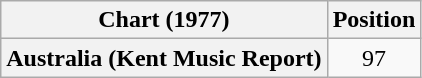<table class="wikitable sortable plainrowheaders">
<tr>
<th>Chart (1977)</th>
<th>Position</th>
</tr>
<tr>
<th scope="row">Australia (Kent Music Report)</th>
<td align="center">97</td>
</tr>
</table>
